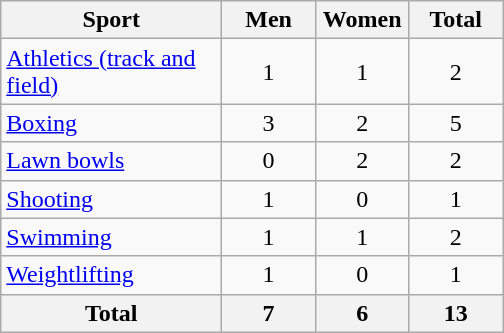<table class="wikitable sortable" style="text-align:center;">
<tr>
<th width=140>Sport</th>
<th width=55>Men</th>
<th width=55>Women</th>
<th width=55>Total</th>
</tr>
<tr>
<td align=left><a href='#'>Athletics (track and field)</a></td>
<td>1</td>
<td>1</td>
<td>2</td>
</tr>
<tr>
<td align=left><a href='#'>Boxing</a></td>
<td>3</td>
<td>2</td>
<td>5</td>
</tr>
<tr>
<td align=left><a href='#'>Lawn bowls</a></td>
<td>0</td>
<td>2</td>
<td>2</td>
</tr>
<tr>
<td align=left><a href='#'>Shooting</a></td>
<td>1</td>
<td>0</td>
<td>1</td>
</tr>
<tr>
<td align=left><a href='#'>Swimming</a></td>
<td>1</td>
<td>1</td>
<td>2</td>
</tr>
<tr>
<td align=left><a href='#'>Weightlifting</a></td>
<td>1</td>
<td>0</td>
<td>1</td>
</tr>
<tr>
<th>Total</th>
<th>7</th>
<th>6</th>
<th>13</th>
</tr>
</table>
